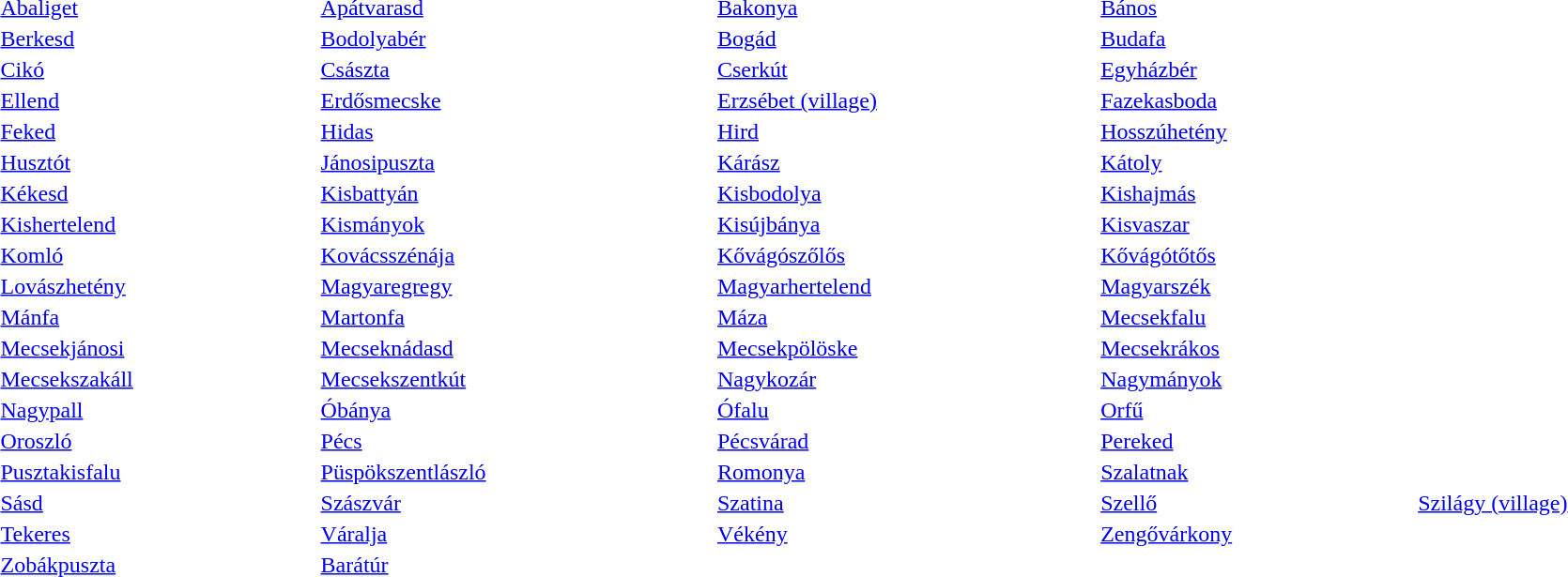<table border=0 width=100%|>
<tr>
<td><a href='#'>Abaliget</a></td>
<td><a href='#'>Apátvarasd</a></td>
<td><a href='#'>Bakonya</a></td>
<td><a href='#'>Bános</a></td>
</tr>
<tr>
<td><a href='#'>Berkesd</a></td>
<td><a href='#'>Bodolyabér</a></td>
<td><a href='#'>Bogád</a></td>
<td><a href='#'>Budafa</a></td>
</tr>
<tr>
<td><a href='#'>Cikó</a></td>
<td><a href='#'>Császta</a></td>
<td><a href='#'>Cserkút</a></td>
<td><a href='#'>Egyházbér</a></td>
</tr>
<tr>
<td><a href='#'>Ellend</a></td>
<td><a href='#'>Erdősmecske</a></td>
<td><a href='#'>Erzsébet (village)</a></td>
<td><a href='#'>Fazekasboda</a></td>
</tr>
<tr>
<td><a href='#'>Feked</a></td>
<td><a href='#'>Hidas</a></td>
<td><a href='#'>Hird</a></td>
<td><a href='#'>Hosszúhetény</a></td>
</tr>
<tr>
<td><a href='#'>Husztót</a></td>
<td><a href='#'>Jánosipuszta</a></td>
<td><a href='#'>Kárász</a></td>
<td><a href='#'>Kátoly</a></td>
</tr>
<tr>
<td><a href='#'>Kékesd</a></td>
<td><a href='#'>Kisbattyán</a></td>
<td><a href='#'>Kisbodolya</a></td>
<td><a href='#'>Kishajmás</a></td>
</tr>
<tr>
<td><a href='#'>Kishertelend</a></td>
<td><a href='#'>Kismányok</a></td>
<td><a href='#'>Kisújbánya</a></td>
<td><a href='#'>Kisvaszar</a></td>
</tr>
<tr>
<td><a href='#'>Komló</a></td>
<td><a href='#'>Kovácsszénája</a></td>
<td><a href='#'>Kővágószőlős</a></td>
<td><a href='#'>Kővágótőtős</a></td>
</tr>
<tr>
<td><a href='#'>Lovászhetény</a></td>
<td><a href='#'>Magyaregregy</a></td>
<td><a href='#'>Magyarhertelend</a></td>
<td><a href='#'>Magyarszék</a></td>
</tr>
<tr>
<td><a href='#'>Mánfa</a></td>
<td><a href='#'>Martonfa</a></td>
<td><a href='#'>Máza</a></td>
<td><a href='#'>Mecsekfalu</a></td>
</tr>
<tr>
<td><a href='#'>Mecsekjánosi</a></td>
<td><a href='#'>Mecseknádasd</a></td>
<td><a href='#'>Mecsekpölöske</a></td>
<td><a href='#'>Mecsekrákos</a></td>
</tr>
<tr>
<td><a href='#'>Mecsekszakáll</a></td>
<td><a href='#'>Mecsekszentkút</a></td>
<td><a href='#'>Nagykozár</a></td>
<td><a href='#'>Nagymányok</a></td>
</tr>
<tr>
<td><a href='#'>Nagypall</a></td>
<td><a href='#'>Óbánya</a></td>
<td><a href='#'>Ófalu</a></td>
<td><a href='#'>Orfű</a></td>
</tr>
<tr>
<td><a href='#'>Oroszló</a></td>
<td><a href='#'>Pécs</a></td>
<td><a href='#'>Pécsvárad</a></td>
<td><a href='#'>Pereked</a></td>
</tr>
<tr>
<td><a href='#'>Pusztakisfalu</a></td>
<td><a href='#'>Püspökszentlászló</a></td>
<td><a href='#'>Romonya</a></td>
<td><a href='#'>Szalatnak</a></td>
</tr>
<tr>
<td><a href='#'>Sásd</a></td>
<td><a href='#'>Szászvár</a></td>
<td><a href='#'>Szatina</a></td>
<td><a href='#'>Szellő</a></td>
<td><a href='#'>Szilágy (village)</a></td>
</tr>
<tr>
<td><a href='#'>Tekeres</a></td>
<td><a href='#'>Váralja</a></td>
<td><a href='#'>Vékény</a></td>
<td><a href='#'>Zengővárkony</a></td>
</tr>
<tr>
<td><a href='#'>Zobákpuszta</a></td>
<td><a href='#'>Barátúr</a></td>
<td></td>
<td></td>
</tr>
</table>
